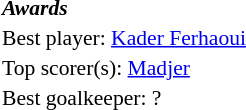<table width=100% cellspacing=1 style="font-size: 90%;">
<tr>
<td><strong><em>Awards</em></strong></td>
</tr>
<tr>
<td>Best player:  <a href='#'>Kader Ferhaoui</a></td>
</tr>
<tr>
<td colspan=4>Top scorer(s):  <a href='#'>Madjer</a></td>
</tr>
<tr>
<td>Best goalkeeper:  ?</td>
</tr>
</table>
